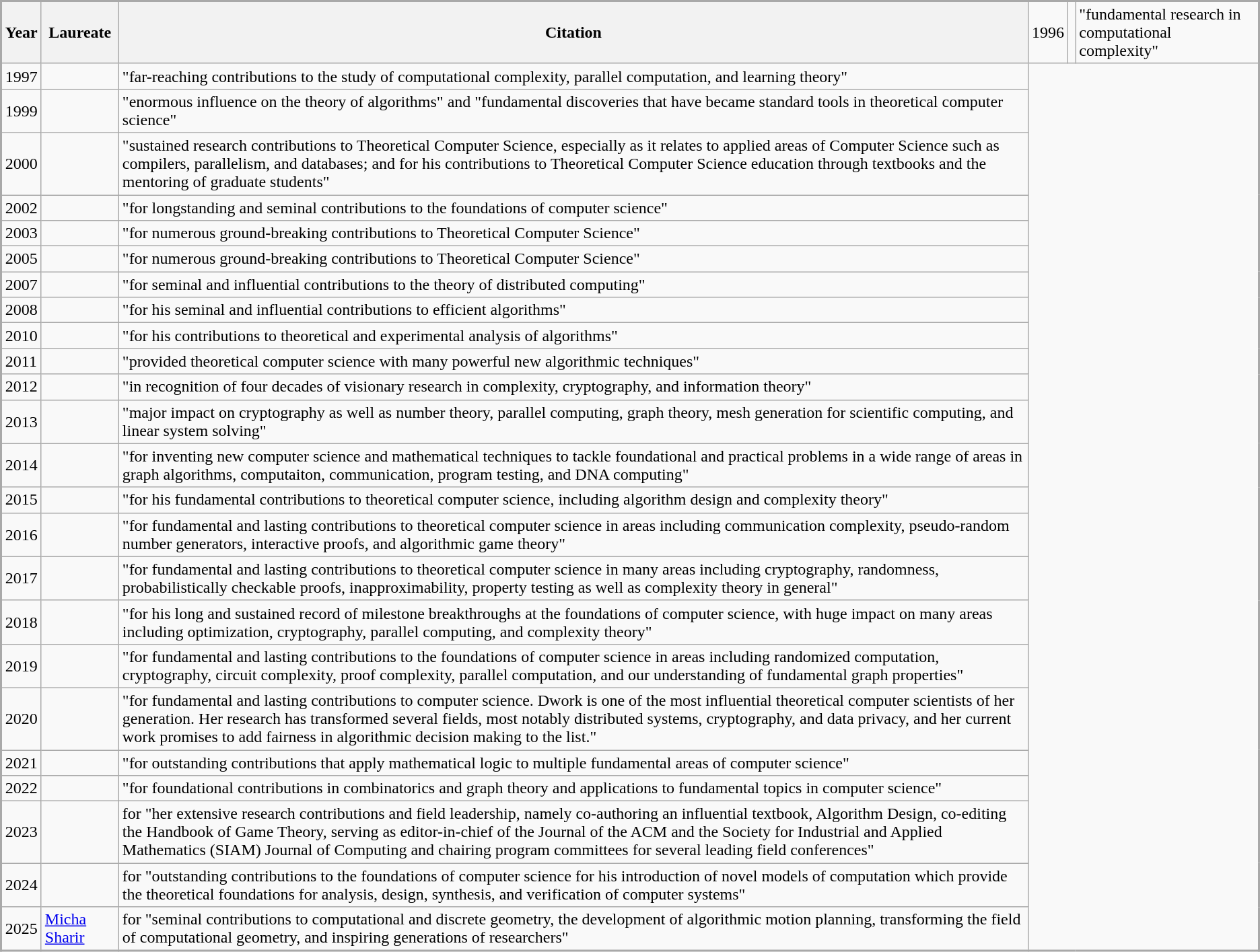<table class="wikitable sortable" style="border:2px solid darkgrey;">
<tr>
<th>Year</th>
<th>Laureate</th>
<th>Citation<br></th>
<td>1996</td>
<td></td>
<td>"fundamental research in computational complexity"</td>
</tr>
<tr>
<td>1997</td>
<td></td>
<td>"far-reaching contributions to the study of computational complexity, parallel computation, and learning theory"</td>
</tr>
<tr>
<td>1999</td>
<td></td>
<td>"enormous influence on the theory of algorithms" and "fundamental discoveries that have became standard tools in theoretical computer science"</td>
</tr>
<tr>
<td>2000</td>
<td></td>
<td>"sustained research contributions to Theoretical Computer Science, especially as it relates to applied areas of Computer Science such as compilers, parallelism, and databases; and for his contributions to Theoretical Computer Science education through textbooks and the mentoring of graduate students"</td>
</tr>
<tr>
<td>2002</td>
<td></td>
<td>"for longstanding and seminal contributions to the foundations of computer science"</td>
</tr>
<tr>
<td>2003</td>
<td></td>
<td>"for numerous ground-breaking contributions to Theoretical Computer Science"</td>
</tr>
<tr>
<td>2005</td>
<td></td>
<td>"for numerous ground-breaking contributions to Theoretical Computer Science"</td>
</tr>
<tr>
<td>2007</td>
<td></td>
<td>"for seminal and influential contributions to the theory of distributed computing"</td>
</tr>
<tr>
<td>2008</td>
<td></td>
<td>"for his seminal and influential contributions to efficient algorithms"</td>
</tr>
<tr>
<td>2010</td>
<td></td>
<td>"for his contributions to theoretical and experimental analysis of algorithms"</td>
</tr>
<tr>
<td>2011</td>
<td></td>
<td>"provided theoretical computer science with many powerful new algorithmic techniques"</td>
</tr>
<tr>
<td>2012</td>
<td></td>
<td>"in recognition of four decades of visionary research in complexity, cryptography, and information theory"</td>
</tr>
<tr>
<td>2013</td>
<td></td>
<td>"major impact on cryptography as well as number theory, parallel computing, graph theory, mesh generation for scientific computing, and linear system solving"</td>
</tr>
<tr>
<td>2014</td>
<td></td>
<td>"for inventing new computer science and mathematical techniques to tackle foundational and practical problems in a wide range of areas in graph algorithms, computaiton, communication, program testing, and DNA computing"</td>
</tr>
<tr>
<td>2015</td>
<td></td>
<td>"for his fundamental contributions to theoretical computer science, including algorithm design and complexity theory"</td>
</tr>
<tr>
<td>2016</td>
<td></td>
<td>"for fundamental and lasting contributions to theoretical computer science in areas including communication complexity, pseudo-random number generators, interactive proofs, and algorithmic game theory"</td>
</tr>
<tr>
<td>2017</td>
<td></td>
<td>"for fundamental and lasting contributions to theoretical computer science in many areas including cryptography, randomness, probabilistically checkable proofs, inapproximability, property testing as well as complexity theory in general"</td>
</tr>
<tr>
<td>2018</td>
<td></td>
<td>"for his long and sustained record of milestone breakthroughs at the foundations of computer science, with huge impact on many areas including optimization, cryptography, parallel computing, and complexity theory"</td>
</tr>
<tr>
<td>2019</td>
<td></td>
<td>"for fundamental and lasting contributions to the foundations of computer science in areas including randomized computation, cryptography, circuit complexity, proof complexity, parallel computation, and our understanding of fundamental graph properties"</td>
</tr>
<tr>
<td>2020</td>
<td></td>
<td>"for fundamental and lasting contributions to computer science. Dwork is one of the most influential theoretical computer scientists of her generation. Her research has transformed several fields, most notably distributed systems, cryptography, and data privacy, and her current work promises to add fairness in algorithmic decision making to the list."</td>
</tr>
<tr>
<td>2021</td>
<td></td>
<td>"for outstanding contributions that apply mathematical logic to multiple fundamental areas of computer science"</td>
</tr>
<tr>
<td>2022</td>
<td></td>
<td>"for foundational contributions in combinatorics and graph theory and applications to fundamental topics in computer science"</td>
</tr>
<tr>
<td>2023</td>
<td></td>
<td>for "her extensive research contributions and field leadership, namely co-authoring an influential textbook, Algorithm Design, co-editing the Handbook of Game Theory, serving as editor-in-chief of the Journal of the ACM and the Society for Industrial and Applied Mathematics (SIAM) Journal of Computing and chairing program committees for several leading field conferences"</td>
</tr>
<tr>
<td>2024</td>
<td></td>
<td>for "outstanding contributions to the foundations of computer science for his introduction of novel models of computation which provide the theoretical foundations for analysis, design, synthesis, and verification of computer systems"</td>
</tr>
<tr>
<td>2025</td>
<td><a href='#'>Micha Sharir</a></td>
<td>for "seminal contributions to computational and discrete geometry, the development of algorithmic motion planning, transforming the field of computational geometry, and inspiring generations of researchers"</td>
</tr>
</table>
